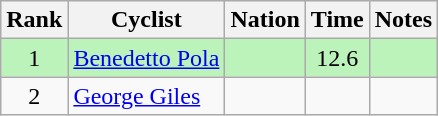<table class="wikitable sortable" style="text-align:center">
<tr>
<th>Rank</th>
<th>Cyclist</th>
<th>Nation</th>
<th>Time</th>
<th>Notes</th>
</tr>
<tr style="background:#bbf3bb;">
<td>1</td>
<td align=left><a href='#'>Benedetto Pola</a></td>
<td align=left></td>
<td>12.6</td>
<td></td>
</tr>
<tr>
<td>2</td>
<td align=left><a href='#'>George Giles</a></td>
<td align=left></td>
<td></td>
<td></td>
</tr>
</table>
